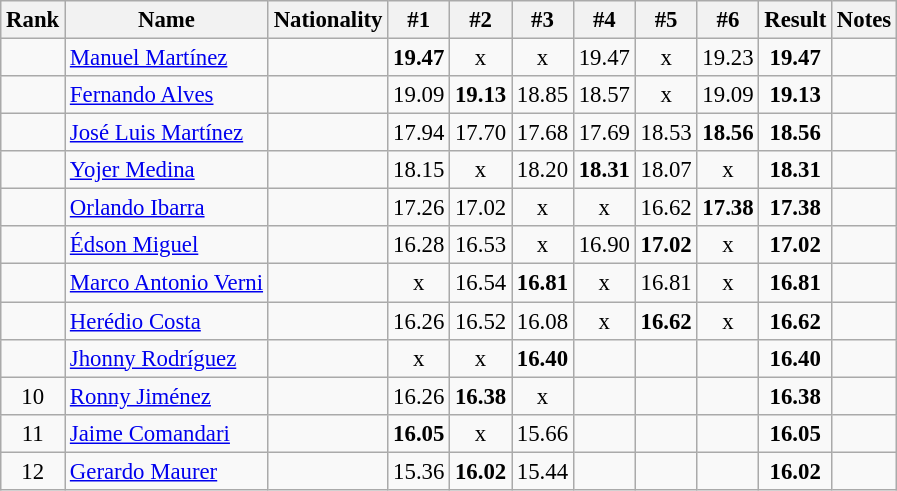<table class="wikitable sortable" style="text-align:center;font-size:95%">
<tr>
<th>Rank</th>
<th>Name</th>
<th>Nationality</th>
<th>#1</th>
<th>#2</th>
<th>#3</th>
<th>#4</th>
<th>#5</th>
<th>#6</th>
<th>Result</th>
<th>Notes</th>
</tr>
<tr>
<td></td>
<td align=left><a href='#'>Manuel Martínez</a></td>
<td align=left></td>
<td><strong>19.47</strong></td>
<td>x</td>
<td>x</td>
<td>19.47</td>
<td>x</td>
<td>19.23</td>
<td><strong>19.47</strong></td>
<td></td>
</tr>
<tr>
<td></td>
<td align=left><a href='#'>Fernando Alves</a></td>
<td align=left></td>
<td>19.09</td>
<td><strong>19.13</strong></td>
<td>18.85</td>
<td>18.57</td>
<td>x</td>
<td>19.09</td>
<td><strong>19.13</strong></td>
<td></td>
</tr>
<tr>
<td></td>
<td align=left><a href='#'>José Luis Martínez</a></td>
<td align=left></td>
<td>17.94</td>
<td>17.70</td>
<td>17.68</td>
<td>17.69</td>
<td>18.53</td>
<td><strong>18.56</strong></td>
<td><strong>18.56</strong></td>
<td></td>
</tr>
<tr>
<td></td>
<td align=left><a href='#'>Yojer Medina</a></td>
<td align=left></td>
<td>18.15</td>
<td>x</td>
<td>18.20</td>
<td><strong>18.31</strong></td>
<td>18.07</td>
<td>x</td>
<td><strong>18.31</strong></td>
<td></td>
</tr>
<tr>
<td></td>
<td align=left><a href='#'>Orlando Ibarra</a></td>
<td align=left></td>
<td>17.26</td>
<td>17.02</td>
<td>x</td>
<td>x</td>
<td>16.62</td>
<td><strong>17.38</strong></td>
<td><strong>17.38</strong></td>
<td></td>
</tr>
<tr>
<td></td>
<td align=left><a href='#'>Édson Miguel</a></td>
<td align=left></td>
<td>16.28</td>
<td>16.53</td>
<td>x</td>
<td>16.90</td>
<td><strong>17.02</strong></td>
<td>x</td>
<td><strong>17.02</strong></td>
<td></td>
</tr>
<tr>
<td></td>
<td align=left><a href='#'>Marco Antonio Verni</a></td>
<td align=left></td>
<td>x</td>
<td>16.54</td>
<td><strong>16.81</strong></td>
<td>x</td>
<td>16.81</td>
<td>x</td>
<td><strong>16.81</strong></td>
<td></td>
</tr>
<tr>
<td></td>
<td align=left><a href='#'>Herédio Costa</a></td>
<td align=left></td>
<td>16.26</td>
<td>16.52</td>
<td>16.08</td>
<td>x</td>
<td><strong>16.62</strong></td>
<td>x</td>
<td><strong>16.62</strong></td>
<td></td>
</tr>
<tr>
<td></td>
<td align=left><a href='#'>Jhonny Rodríguez</a></td>
<td align=left></td>
<td>x</td>
<td>x</td>
<td><strong>16.40</strong></td>
<td></td>
<td></td>
<td></td>
<td><strong>16.40</strong></td>
<td></td>
</tr>
<tr>
<td>10</td>
<td align=left><a href='#'>Ronny Jiménez</a></td>
<td align=left></td>
<td>16.26</td>
<td><strong>16.38</strong></td>
<td>x</td>
<td></td>
<td></td>
<td></td>
<td><strong>16.38</strong></td>
<td></td>
</tr>
<tr>
<td>11</td>
<td align=left><a href='#'>Jaime Comandari</a></td>
<td align=left></td>
<td><strong>16.05</strong></td>
<td>x</td>
<td>15.66</td>
<td></td>
<td></td>
<td></td>
<td><strong>16.05</strong></td>
<td></td>
</tr>
<tr>
<td>12</td>
<td align=left><a href='#'>Gerardo Maurer</a></td>
<td align=left></td>
<td>15.36</td>
<td><strong>16.02</strong></td>
<td>15.44</td>
<td></td>
<td></td>
<td></td>
<td><strong>16.02</strong></td>
<td></td>
</tr>
</table>
